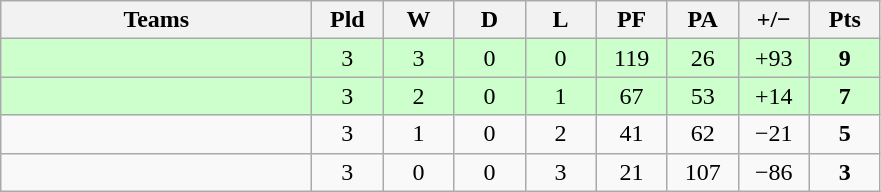<table class="wikitable" style="text-align: center;">
<tr>
<th width="200">Teams</th>
<th width="40">Pld</th>
<th width="40">W</th>
<th width="40">D</th>
<th width="40">L</th>
<th width="40">PF</th>
<th width="40">PA</th>
<th width="40">+/−</th>
<th width="40">Pts</th>
</tr>
<tr bgcolor=ccffcc>
<td align=left></td>
<td>3</td>
<td>3</td>
<td>0</td>
<td>0</td>
<td>119</td>
<td>26</td>
<td>+93</td>
<td><strong>9</strong></td>
</tr>
<tr bgcolor=ccffcc>
<td align=left></td>
<td>3</td>
<td>2</td>
<td>0</td>
<td>1</td>
<td>67</td>
<td>53</td>
<td>+14</td>
<td><strong>7</strong></td>
</tr>
<tr>
<td align=left></td>
<td>3</td>
<td>1</td>
<td>0</td>
<td>2</td>
<td>41</td>
<td>62</td>
<td>−21</td>
<td><strong>5</strong></td>
</tr>
<tr>
<td align=left></td>
<td>3</td>
<td>0</td>
<td>0</td>
<td>3</td>
<td>21</td>
<td>107</td>
<td>−86</td>
<td><strong>3</strong></td>
</tr>
</table>
